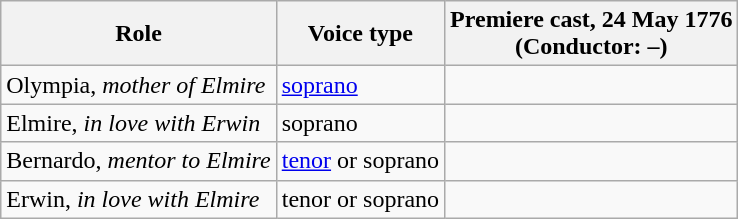<table class="wikitable">
<tr>
<th>Role</th>
<th>Voice type</th>
<th>Premiere cast, 24 May 1776<br>(Conductor: –)</th>
</tr>
<tr>
<td>Olympia, <em>mother of Elmire</em></td>
<td><a href='#'>soprano</a></td>
<td></td>
</tr>
<tr>
<td>Elmire, <em>in love with Erwin</em></td>
<td>soprano</td>
<td></td>
</tr>
<tr>
<td>Bernardo, <em>mentor to Elmire</em></td>
<td><a href='#'>tenor</a> or soprano</td>
<td></td>
</tr>
<tr>
<td>Erwin, <em>in love with Elmire</em></td>
<td>tenor or soprano</td>
<td></td>
</tr>
</table>
